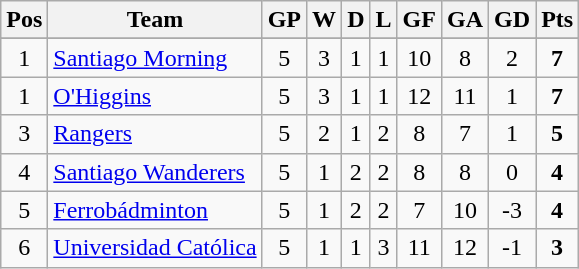<table class="wikitable sortable">
<tr>
<th>Pos</th>
<th>Team</th>
<th>GP</th>
<th>W</th>
<th>D</th>
<th>L</th>
<th>GF</th>
<th>GA</th>
<th>GD</th>
<th>Pts</th>
</tr>
<tr align=center>
</tr>
<tr align=center>
<td>1</td>
<td align=left><a href='#'>Santiago Morning</a></td>
<td>5</td>
<td>3</td>
<td>1</td>
<td>1</td>
<td>10</td>
<td>8</td>
<td>2</td>
<td><strong>7</strong></td>
</tr>
<tr align=center>
<td>1</td>
<td align=left><a href='#'>O'Higgins</a></td>
<td>5</td>
<td>3</td>
<td>1</td>
<td>1</td>
<td>12</td>
<td>11</td>
<td>1</td>
<td><strong>7</strong></td>
</tr>
<tr align=center>
<td>3</td>
<td align=left><a href='#'>Rangers</a></td>
<td>5</td>
<td>2</td>
<td>1</td>
<td>2</td>
<td>8</td>
<td>7</td>
<td>1</td>
<td><strong>5</strong></td>
</tr>
<tr align=center>
<td>4</td>
<td align=left><a href='#'>Santiago Wanderers</a></td>
<td>5</td>
<td>1</td>
<td>2</td>
<td>2</td>
<td>8</td>
<td>8</td>
<td>0</td>
<td><strong>4</strong></td>
</tr>
<tr align=center>
<td>5</td>
<td align=left><a href='#'>Ferrobádminton</a></td>
<td>5</td>
<td>1</td>
<td>2</td>
<td>2</td>
<td>7</td>
<td>10</td>
<td>-3</td>
<td><strong>4</strong></td>
</tr>
<tr align=center>
<td>6</td>
<td align=left><a href='#'>Universidad Católica</a></td>
<td>5</td>
<td>1</td>
<td>1</td>
<td>3</td>
<td>11</td>
<td>12</td>
<td>-1</td>
<td><strong>3</strong></td>
</tr>
</table>
